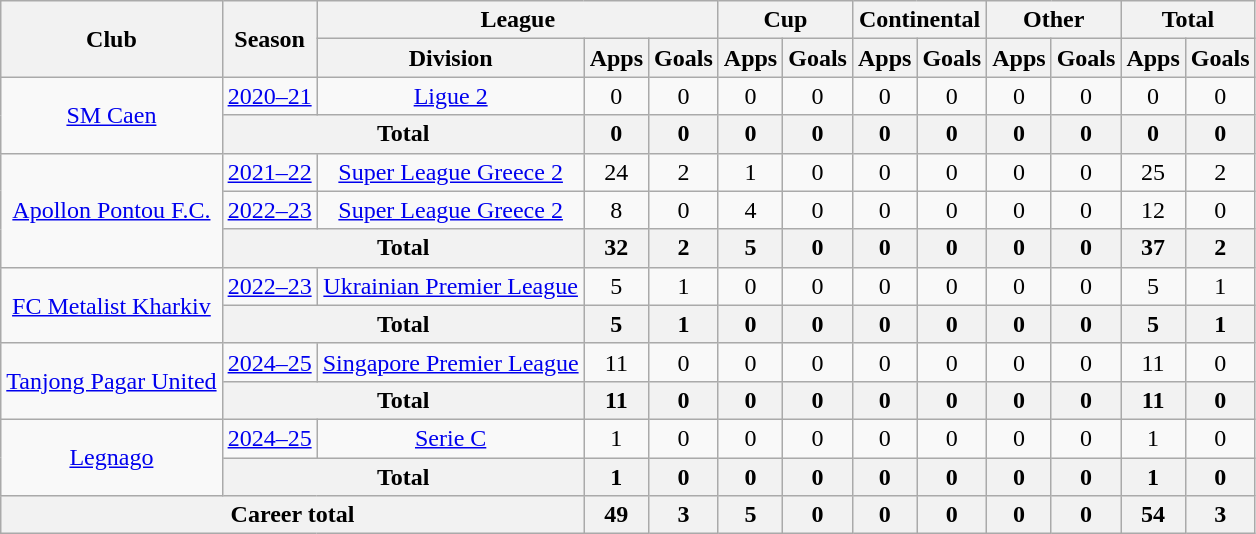<table class="wikitable" style="text-align:center">
<tr>
<th rowspan=2>Club</th>
<th rowspan=2>Season</th>
<th colspan=3>League</th>
<th colspan=2>Cup</th>
<th colspan=2>Continental</th>
<th colspan=2>Other</th>
<th colspan=2>Total</th>
</tr>
<tr>
<th>Division</th>
<th>Apps</th>
<th>Goals</th>
<th>Apps</th>
<th>Goals</th>
<th>Apps</th>
<th>Goals</th>
<th>Apps</th>
<th>Goals</th>
<th>Apps</th>
<th>Goals</th>
</tr>
<tr>
<td rowspan=2><a href='#'>SM Caen</a></td>
<td><a href='#'>2020–21</a></td>
<td><a href='#'>Ligue 2</a></td>
<td>0</td>
<td>0</td>
<td>0</td>
<td>0</td>
<td>0</td>
<td>0</td>
<td>0</td>
<td>0</td>
<td>0</td>
<td>0</td>
</tr>
<tr>
<th colspan="2">Total</th>
<th>0</th>
<th>0</th>
<th>0</th>
<th>0</th>
<th>0</th>
<th>0</th>
<th>0</th>
<th>0</th>
<th>0</th>
<th>0</th>
</tr>
<tr>
<td rowspan=3><a href='#'>Apollon Pontou F.C.</a></td>
<td><a href='#'>2021–22</a></td>
<td><a href='#'>Super League Greece 2</a></td>
<td>24</td>
<td>2</td>
<td>1</td>
<td>0</td>
<td>0</td>
<td>0</td>
<td>0</td>
<td>0</td>
<td>25</td>
<td>2</td>
</tr>
<tr>
<td><a href='#'>2022–23</a></td>
<td><a href='#'>Super League Greece 2</a></td>
<td>8</td>
<td>0</td>
<td>4</td>
<td>0</td>
<td>0</td>
<td>0</td>
<td>0</td>
<td>0</td>
<td>12</td>
<td>0</td>
</tr>
<tr>
<th colspan="2">Total</th>
<th>32</th>
<th>2</th>
<th>5</th>
<th>0</th>
<th>0</th>
<th>0</th>
<th>0</th>
<th>0</th>
<th>37</th>
<th>2</th>
</tr>
<tr>
<td rowspan=2><a href='#'>FC Metalist Kharkiv</a></td>
<td><a href='#'>2022–23</a></td>
<td><a href='#'>Ukrainian Premier League</a></td>
<td>5</td>
<td>1</td>
<td>0</td>
<td>0</td>
<td>0</td>
<td>0</td>
<td>0</td>
<td>0</td>
<td>5</td>
<td>1</td>
</tr>
<tr>
<th colspan="2">Total</th>
<th>5</th>
<th>1</th>
<th>0</th>
<th>0</th>
<th>0</th>
<th>0</th>
<th>0</th>
<th>0</th>
<th>5</th>
<th>1</th>
</tr>
<tr>
<td rowspan=2><a href='#'>Tanjong Pagar United</a></td>
<td><a href='#'>2024–25</a></td>
<td><a href='#'>Singapore Premier League</a></td>
<td>11</td>
<td>0</td>
<td>0</td>
<td>0</td>
<td>0</td>
<td>0</td>
<td>0</td>
<td>0</td>
<td>11</td>
<td>0</td>
</tr>
<tr>
<th colspan="2">Total</th>
<th>11</th>
<th>0</th>
<th>0</th>
<th>0</th>
<th>0</th>
<th>0</th>
<th>0</th>
<th>0</th>
<th>11</th>
<th>0</th>
</tr>
<tr>
<td rowspan=2><a href='#'>Legnago</a></td>
<td><a href='#'>2024–25</a></td>
<td><a href='#'>Serie C</a></td>
<td>1</td>
<td>0</td>
<td>0</td>
<td>0</td>
<td>0</td>
<td>0</td>
<td>0</td>
<td>0</td>
<td>1</td>
<td>0</td>
</tr>
<tr>
<th colspan="2">Total</th>
<th>1</th>
<th>0</th>
<th>0</th>
<th>0</th>
<th>0</th>
<th>0</th>
<th>0</th>
<th>0</th>
<th>1</th>
<th>0</th>
</tr>
<tr>
<th colspan="3">Career total</th>
<th>49</th>
<th>3</th>
<th>5</th>
<th>0</th>
<th>0</th>
<th>0</th>
<th>0</th>
<th>0</th>
<th>54</th>
<th>3</th>
</tr>
</table>
